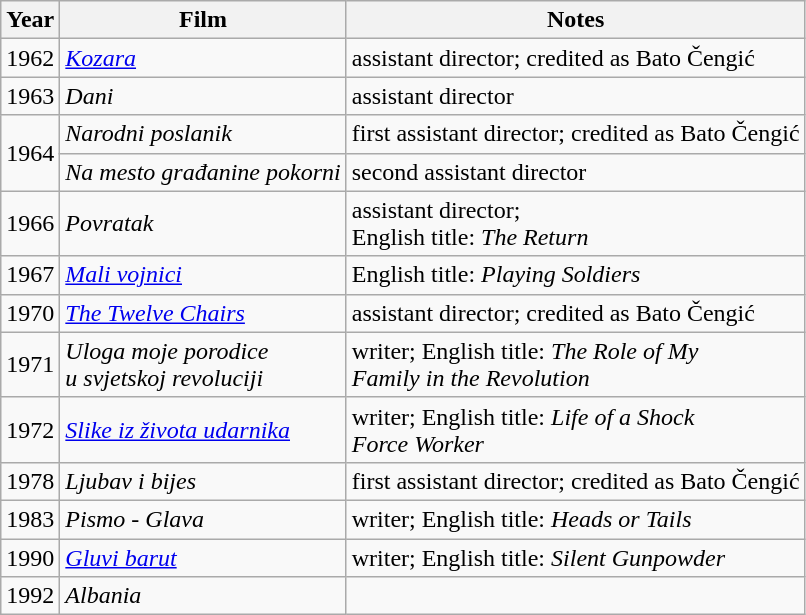<table class="wikitable plainrowheaders">
<tr>
<th>Year</th>
<th>Film</th>
<th class="unsortable">Notes</th>
</tr>
<tr>
<td>1962</td>
<td><em><a href='#'>Kozara</a></em></td>
<td>assistant director; credited as Bato Čengić</td>
</tr>
<tr>
<td>1963</td>
<td><em>Dani</em></td>
<td>assistant director</td>
</tr>
<tr>
<td rowspan="2">1964</td>
<td><em>Narodni poslanik</em></td>
<td>first assistant director; credited as Bato Čengić</td>
</tr>
<tr>
<td><em>Na mesto građanine pokorni</em></td>
<td>second assistant director</td>
</tr>
<tr>
<td>1966</td>
<td><em>Povratak</em></td>
<td>assistant director; <br>English title: <em>The Return</em></td>
</tr>
<tr>
<td>1967</td>
<td><em><a href='#'>Mali vojnici</a></em></td>
<td>English title: <em>Playing Soldiers</em></td>
</tr>
<tr>
<td>1970</td>
<td><em><a href='#'>The Twelve Chairs</a></em></td>
<td>assistant director; credited as Bato Čengić</td>
</tr>
<tr>
<td>1971</td>
<td><em>Uloga moje porodice <br>u svjetskoj revoluciji</em></td>
<td>writer; English title: <em>The Role of My <br>Family in the Revolution</em></td>
</tr>
<tr>
<td>1972</td>
<td><em><a href='#'>Slike iz života udarnika</a></em></td>
<td>writer; English title: <em>Life of a Shock <br>Force Worker</em></td>
</tr>
<tr>
<td>1978</td>
<td><em>Ljubav i bijes</em></td>
<td>first assistant director; credited as Bato Čengić</td>
</tr>
<tr>
<td>1983</td>
<td><em>Pismo - Glava</em></td>
<td>writer; English title: <em>Heads or Tails</em></td>
</tr>
<tr>
<td>1990</td>
<td><em><a href='#'>Gluvi barut</a></em></td>
<td>writer; English title: <em>Silent Gunpowder</em></td>
</tr>
<tr>
<td>1992</td>
<td><em>Albania</em></td>
<td></td>
</tr>
</table>
